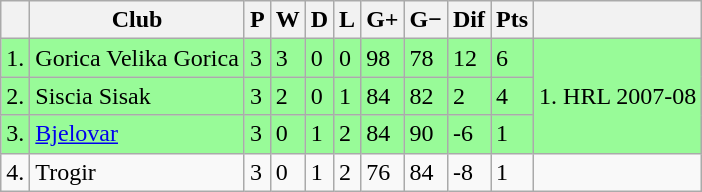<table class="wikitable sortable">
<tr>
<th></th>
<th>Club</th>
<th>P</th>
<th>W</th>
<th>D</th>
<th>L</th>
<th>G+</th>
<th>G−</th>
<th>Dif</th>
<th>Pts</th>
<th></th>
</tr>
<tr style="background:palegreen;">
<td>1.</td>
<td>Gorica Velika Gorica</td>
<td>3</td>
<td>3</td>
<td>0</td>
<td>0</td>
<td>98</td>
<td>78</td>
<td>12</td>
<td>6</td>
<td rowspan="3">1. HRL 2007-08</td>
</tr>
<tr style="background:palegreen;">
<td>2.</td>
<td>Siscia Sisak</td>
<td>3</td>
<td>2</td>
<td>0</td>
<td>1</td>
<td>84</td>
<td>82</td>
<td>2</td>
<td>4</td>
</tr>
<tr style="background:palegreen;">
<td>3.</td>
<td><a href='#'>Bjelovar</a></td>
<td>3</td>
<td>0</td>
<td>1</td>
<td>2</td>
<td>84</td>
<td>90</td>
<td>-6</td>
<td>1</td>
</tr>
<tr>
<td>4.</td>
<td>Trogir</td>
<td>3</td>
<td>0</td>
<td>1</td>
<td>2</td>
<td>76</td>
<td>84</td>
<td>-8</td>
<td>1</td>
<td></td>
</tr>
</table>
